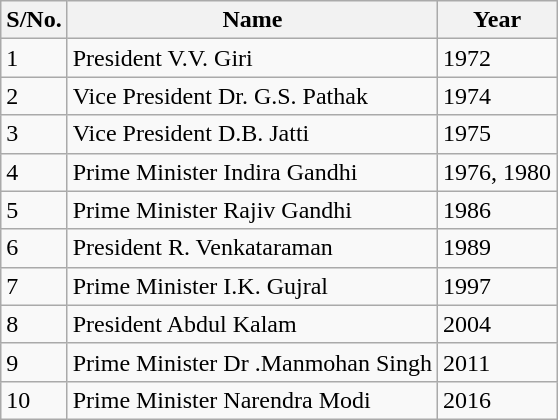<table class="wikitable">
<tr>
<th>S/No.</th>
<th>Name</th>
<th>Year</th>
</tr>
<tr>
<td>1</td>
<td>President V.V. Giri</td>
<td>1972</td>
</tr>
<tr>
<td>2</td>
<td>Vice President Dr. G.S. Pathak</td>
<td>1974</td>
</tr>
<tr>
<td>3</td>
<td>Vice President D.B. Jatti</td>
<td>1975</td>
</tr>
<tr>
<td>4</td>
<td>Prime Minister Indira Gandhi</td>
<td>1976, 1980</td>
</tr>
<tr>
<td>5</td>
<td>Prime Minister Rajiv Gandhi</td>
<td>1986</td>
</tr>
<tr>
<td>6</td>
<td>President R. Venkataraman</td>
<td>1989</td>
</tr>
<tr>
<td>7</td>
<td>Prime Minister I.K. Gujral</td>
<td>1997</td>
</tr>
<tr>
<td>8</td>
<td>President Abdul Kalam</td>
<td>2004</td>
</tr>
<tr>
<td>9</td>
<td>Prime Minister Dr .Manmohan Singh</td>
<td>2011</td>
</tr>
<tr>
<td>10</td>
<td>Prime Minister Narendra Modi</td>
<td>2016</td>
</tr>
</table>
